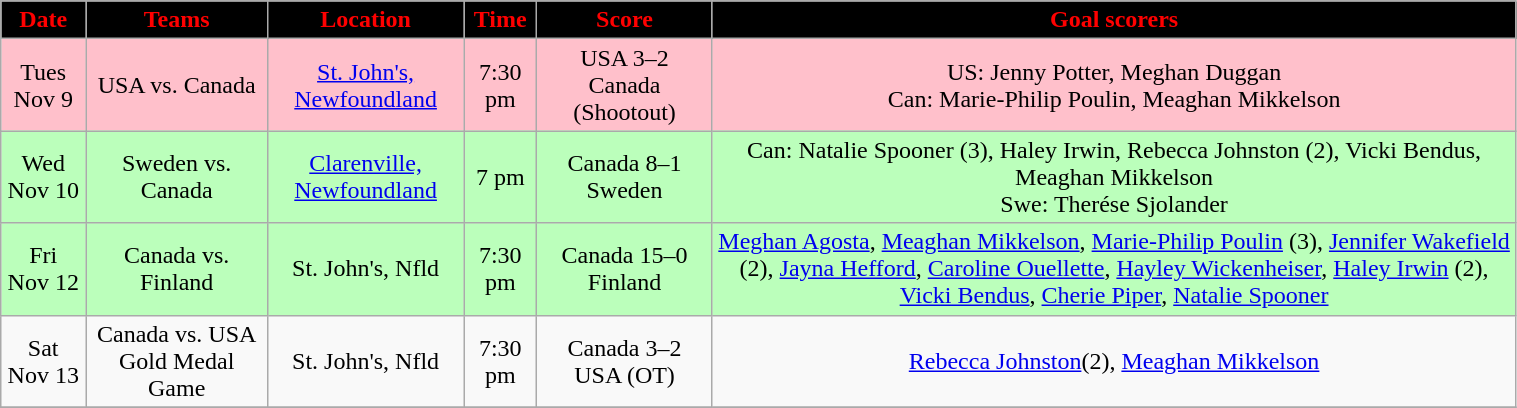<table class="wikitable" style="width:80%;">
<tr style="text-align:center; background:black; color:red;">
<td><strong>Date</strong></td>
<td><strong>Teams</strong></td>
<td><strong>Location</strong></td>
<td><strong>Time</strong></td>
<td><strong>Score</strong></td>
<td><strong>Goal scorers</strong></td>
</tr>
<tr style="text-align:center;" bgcolor="pink">
<td>Tues Nov 9</td>
<td>USA vs. Canada</td>
<td><a href='#'>St. John's, Newfoundland</a></td>
<td>7:30 pm</td>
<td>USA 3–2 Canada (Shootout)</td>
<td>US: Jenny Potter, Meghan Duggan <br> Can: Marie-Philip Poulin, Meaghan Mikkelson</td>
</tr>
<tr style="text-align:center;" bgcolor="bbffbb">
<td>Wed Nov 10</td>
<td>Sweden vs. Canada</td>
<td><a href='#'>Clarenville, Newfoundland</a></td>
<td>7 pm</td>
<td>Canada 8–1 Sweden </td>
<td>Can: Natalie Spooner (3), Haley Irwin, Rebecca Johnston (2), Vicki Bendus, Meaghan Mikkelson <br>Swe: Therése Sjolander</td>
</tr>
<tr style="text-align:center;" bgcolor="bbffbb">
<td>Fri Nov 12</td>
<td>Canada vs. Finland</td>
<td>St. John's, Nfld</td>
<td>7:30 pm</td>
<td>Canada 15–0 Finland </td>
<td><a href='#'>Meghan Agosta</a>, <a href='#'>Meaghan Mikkelson</a>, <a href='#'>Marie-Philip Poulin</a> (3), <a href='#'>Jennifer Wakefield</a> (2), <a href='#'>Jayna Hefford</a>, <a href='#'>Caroline Ouellette</a>, <a href='#'>Hayley Wickenheiser</a>, <a href='#'>Haley Irwin</a> (2), <a href='#'>Vicki Bendus</a>, <a href='#'>Cherie Piper</a>, <a href='#'>Natalie Spooner</a></td>
</tr>
<tr style="text-align:center;" bgcolor="">
<td>Sat Nov 13</td>
<td>Canada vs. USA Gold Medal Game</td>
<td>St. John's, Nfld</td>
<td>7:30 pm</td>
<td>Canada 3–2 USA (OT) </td>
<td><a href='#'>Rebecca Johnston</a>(2), <a href='#'>Meaghan Mikkelson</a></td>
</tr>
<tr style="text-align:center;" bgcolor="">
</tr>
</table>
